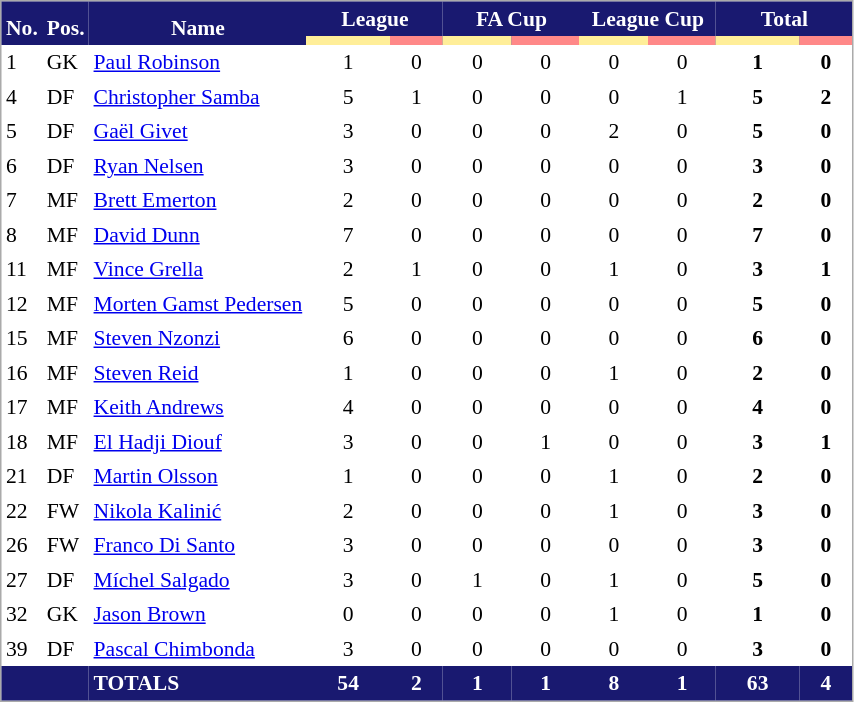<table cellspacing="0" cellpadding="3" style="border:1px solid #AAAAAA;font-size:90%">
<tr style="background:#191970; color:white;">
<th rowspan="2" valign="bottom">No.</th>
<th rowspan="2" valign="bottom">Pos.</th>
<th rowspan="2" valign="bottom">Name</th>
<th colspan="2" width="85">League</th>
<th colspan="2" width="85">FA Cup</th>
<th colspan="2" width="85">League Cup</th>
<th colspan="2" width="85">Total</th>
</tr>
<tr style="background:#191970">
<th style="background: #FFEE99"></th>
<th style="background: #FF8888"></th>
<th style="background: #FFEE99"></th>
<th style="background: #FF8888"></th>
<th style="background: #FFEE99"></th>
<th style="background: #FF8888"></th>
<th style="background: #FFEE99"></th>
<th style="background: #FF8888"></th>
</tr>
<tr>
<td align="left">1</td>
<td align="left">GK</td>
<td align="left"> <a href='#'>Paul Robinson</a></td>
<td align="center">1</td>
<td align="center">0</td>
<td align="center">0</td>
<td align="center">0</td>
<td align="center">0</td>
<td align="center">0</td>
<td align="center"><strong>1</strong></td>
<td align="center"><strong>0</strong></td>
</tr>
<tr>
<td align="left">4</td>
<td align="left">DF</td>
<td align="left"> <a href='#'>Christopher Samba</a></td>
<td align="center">5</td>
<td align="center">1</td>
<td align="center">0</td>
<td align="center">0</td>
<td align="center">0</td>
<td align="center">1</td>
<td align="center"><strong>5</strong></td>
<td align="center"><strong>2</strong></td>
</tr>
<tr>
<td align="left">5</td>
<td align="left">DF</td>
<td align="left"> <a href='#'>Gaël Givet</a></td>
<td align="center">3</td>
<td align="center">0</td>
<td align="center">0</td>
<td align="center">0</td>
<td align="center">2</td>
<td align="center">0</td>
<td align="center"><strong>5</strong></td>
<td align="center"><strong>0</strong></td>
</tr>
<tr>
<td align="left">6</td>
<td align="left">DF</td>
<td align="left"> <a href='#'>Ryan Nelsen</a></td>
<td align="center">3</td>
<td align="center">0</td>
<td align="center">0</td>
<td align="center">0</td>
<td align="center">0</td>
<td align="center">0</td>
<td align="center"><strong>3</strong></td>
<td align="center"><strong>0</strong></td>
</tr>
<tr>
<td align="left">7</td>
<td align="left">MF</td>
<td align="left"> <a href='#'>Brett Emerton</a></td>
<td align="center">2</td>
<td align="center">0</td>
<td align="center">0</td>
<td align="center">0</td>
<td align="center">0</td>
<td align="center">0</td>
<td align="center"><strong>2</strong></td>
<td align="center"><strong>0</strong></td>
</tr>
<tr>
<td align="left">8</td>
<td align="left">MF</td>
<td align="left"> <a href='#'>David Dunn</a></td>
<td align="center">7</td>
<td align="center">0</td>
<td align="center">0</td>
<td align="center">0</td>
<td align="center">0</td>
<td align="center">0</td>
<td align="center"><strong>7</strong></td>
<td align="center"><strong>0</strong></td>
</tr>
<tr>
<td align="left">11</td>
<td align="left">MF</td>
<td align="left"> <a href='#'>Vince Grella</a></td>
<td align="center">2</td>
<td align="center">1</td>
<td align="center">0</td>
<td align="center">0</td>
<td align="center">1</td>
<td align="center">0</td>
<td align="center"><strong>3</strong></td>
<td align="center"><strong>1</strong></td>
</tr>
<tr>
<td align="left">12</td>
<td align="left">MF</td>
<td align="left"> <a href='#'>Morten Gamst Pedersen</a></td>
<td align="center">5</td>
<td align="center">0</td>
<td align="center">0</td>
<td align="center">0</td>
<td align="center">0</td>
<td align="center">0</td>
<td align="center"><strong>5</strong></td>
<td align="center"><strong>0</strong></td>
</tr>
<tr>
<td align="left">15</td>
<td align="left">MF</td>
<td align="left"> <a href='#'>Steven Nzonzi</a></td>
<td align="center">6</td>
<td align="center">0</td>
<td align="center">0</td>
<td align="center">0</td>
<td align="center">0</td>
<td align="center">0</td>
<td align="center"><strong>6</strong></td>
<td align="center"><strong>0</strong></td>
</tr>
<tr>
<td align="left">16</td>
<td align="left">MF</td>
<td align="left"> <a href='#'>Steven Reid</a></td>
<td align="center">1</td>
<td align="center">0</td>
<td align="center">0</td>
<td align="center">0</td>
<td align="center">1</td>
<td align="center">0</td>
<td align="center"><strong>2</strong></td>
<td align="center"><strong>0</strong></td>
</tr>
<tr>
<td align="left">17</td>
<td align="left">MF</td>
<td align="left"> <a href='#'>Keith Andrews</a></td>
<td align="center">4</td>
<td align="center">0</td>
<td align="center">0</td>
<td align="center">0</td>
<td align="center">0</td>
<td align="center">0</td>
<td align="center"><strong>4</strong></td>
<td align="center"><strong>0</strong></td>
</tr>
<tr>
<td align="left">18</td>
<td align="left">MF</td>
<td align="left"> <a href='#'>El Hadji Diouf</a></td>
<td align="center">3</td>
<td align="center">0</td>
<td align="center">0</td>
<td align="center">1</td>
<td align="center">0</td>
<td align="center">0</td>
<td align="center"><strong>3</strong></td>
<td align="center"><strong>1</strong></td>
</tr>
<tr>
<td align="left">21</td>
<td align="left">DF</td>
<td align="left"> <a href='#'>Martin Olsson</a></td>
<td align="center">1</td>
<td align="center">0</td>
<td align="center">0</td>
<td align="center">0</td>
<td align="center">1</td>
<td align="center">0</td>
<td align="center"><strong>2</strong></td>
<td align="center"><strong>0</strong></td>
</tr>
<tr>
<td align="left">22</td>
<td align="left">FW</td>
<td align="left"> <a href='#'>Nikola Kalinić</a></td>
<td align="center">2</td>
<td align="center">0</td>
<td align="center">0</td>
<td align="center">0</td>
<td align="center">1</td>
<td align="center">0</td>
<td align="center"><strong>3</strong></td>
<td align="center"><strong>0</strong></td>
</tr>
<tr>
<td align="left">26</td>
<td align="left">FW</td>
<td align="left"> <a href='#'>Franco Di Santo</a></td>
<td align="center">3</td>
<td align="center">0</td>
<td align="center">0</td>
<td align="center">0</td>
<td align="center">0</td>
<td align="center">0</td>
<td align="center"><strong>3</strong></td>
<td align="center"><strong>0</strong></td>
</tr>
<tr>
<td align="left">27</td>
<td align="left">DF</td>
<td align="left"> <a href='#'>Míchel Salgado</a></td>
<td align="center">3</td>
<td align="center">0</td>
<td align="center">1</td>
<td align="center">0</td>
<td align="center">1</td>
<td align="center">0</td>
<td align="center"><strong>5</strong></td>
<td align="center"><strong>0</strong></td>
</tr>
<tr>
<td align="left">32</td>
<td align="left">GK</td>
<td align="left"> <a href='#'>Jason Brown</a></td>
<td align="center">0</td>
<td align="center">0</td>
<td align="center">0</td>
<td align="center">0</td>
<td align="center">1</td>
<td align="center">0</td>
<td align="center"><strong>1</strong></td>
<td align="center"><strong>0</strong></td>
</tr>
<tr>
<td align="left">39</td>
<td align="left">DF</td>
<td align="left"> <a href='#'>Pascal Chimbonda</a></td>
<td align="center">3</td>
<td align="center">0</td>
<td align="center">0</td>
<td align="center">0</td>
<td align="center">0</td>
<td align="center">0</td>
<td align="center"><strong>3</strong></td>
<td align="center"><strong>0</strong></td>
</tr>
<tr style="background:#191970; color:white;">
<td></td>
<td></td>
<td><strong>TOTALS</strong></td>
<td align="center"><strong>54</strong></td>
<td align="center"><strong>2</strong></td>
<td align="center"><strong>1</strong></td>
<td align="center"><strong>1</strong></td>
<td align="center"><strong>8</strong></td>
<td align="center"><strong>1</strong></td>
<td align="center"><strong>63</strong></td>
<td align="center"><strong>4</strong></td>
</tr>
<tr>
</tr>
</table>
